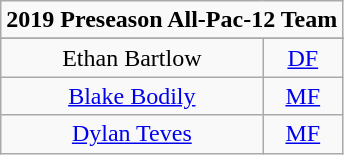<table class="wikitable" style="display: inline-table;">
<tr>
<td align="center" Colspan="3"><strong>2019 Preseason All-Pac-12 Team</strong></td>
</tr>
<tr align="center">
</tr>
<tr align="center">
<td>Ethan Bartlow</td>
<td><a href='#'>DF</a></td>
</tr>
<tr align="center">
<td><a href='#'>Blake Bodily</a></td>
<td><a href='#'>MF</a></td>
</tr>
<tr align="center">
<td><a href='#'>Dylan Teves</a></td>
<td><a href='#'>MF</a></td>
</tr>
</table>
